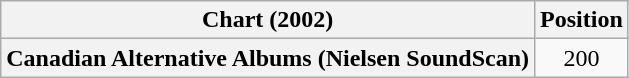<table class="wikitable plainrowheaders">
<tr>
<th scope="col">Chart (2002)</th>
<th scope="col">Position</th>
</tr>
<tr>
<th scope="row">Canadian Alternative Albums (Nielsen SoundScan)</th>
<td align=center>200</td>
</tr>
</table>
